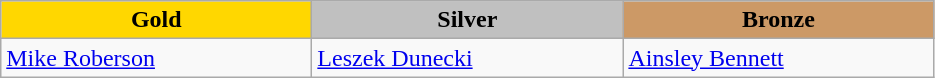<table class="wikitable" style="text-align:left">
<tr align="center">
<td width=200 bgcolor=gold><strong>Gold</strong></td>
<td width=200 bgcolor=silver><strong>Silver</strong></td>
<td width=200 bgcolor=CC9966><strong>Bronze</strong></td>
</tr>
<tr>
<td><a href='#'>Mike Roberson</a><br><em></em></td>
<td><a href='#'>Leszek Dunecki</a><br><em></em></td>
<td><a href='#'>Ainsley Bennett</a><br><em></em></td>
</tr>
</table>
